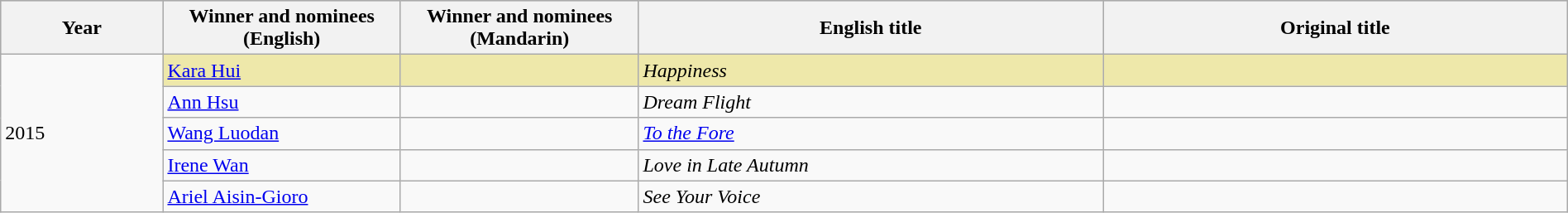<table class="wikitable" style="width:100%;">
<tr style="background:#bebebe">
<th width="100"><strong>Year</strong></th>
<th width="150"><strong>Winner and nominees<br>(English)</strong></th>
<th width="150"><strong>Winner and nominees<br>(Mandarin)</strong></th>
<th width="300"><strong>English title</strong></th>
<th width="300"><strong>Original title</strong></th>
</tr>
<tr>
<td rowspan="5">2015</td>
<td style="background:#EEE8AA;"><a href='#'>Kara Hui</a></td>
<td style="background:#EEE8AA;"></td>
<td style="background:#EEE8AA;"><em>Happiness</em></td>
<td style="background:#EEE8AA;"></td>
</tr>
<tr>
<td><a href='#'>Ann Hsu</a></td>
<td></td>
<td><em>Dream Flight</em></td>
<td></td>
</tr>
<tr>
<td><a href='#'>Wang Luodan</a></td>
<td></td>
<td><em><a href='#'>To the Fore</a></em></td>
<td></td>
</tr>
<tr>
<td><a href='#'>Irene Wan</a></td>
<td></td>
<td><em>Love in Late Autumn</em></td>
<td></td>
</tr>
<tr>
<td><a href='#'>Ariel Aisin-Gioro</a></td>
<td></td>
<td><em>See Your Voice</em></td>
<td></td>
</tr>
</table>
